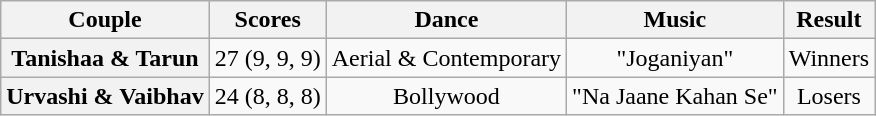<table class="wikitable plainrowheaders sortable" style="text-align:center;">
<tr>
<th class="sortable" scope="col" style="text-align:center">Couple</th>
<th>Scores</th>
<th class="unsortable" scope="col">Dance</th>
<th scope="col" class="unsortable">Music</th>
<th scope="col" class="unsortable">Result</th>
</tr>
<tr>
<th>Tanishaa & Tarun</th>
<td>27 (9, 9, 9)</td>
<td>Aerial & Contemporary</td>
<td>"Joganiyan"</td>
<td>Winners</td>
</tr>
<tr>
<th>Urvashi & Vaibhav</th>
<td>24 (8, 8, 8)</td>
<td>Bollywood</td>
<td>"Na Jaane Kahan Se"</td>
<td>Losers</td>
</tr>
</table>
